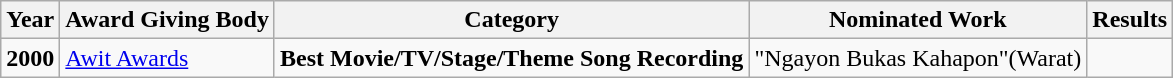<table class="wikitable">
<tr>
<th>Year</th>
<th>Award Giving Body</th>
<th>Category</th>
<th>Nominated Work</th>
<th>Results</th>
</tr>
<tr>
<td><strong>2000</strong></td>
<td><a href='#'>Awit Awards</a></td>
<td><strong>Best Movie/TV/Stage/Theme Song Recording</strong></td>
<td>"Ngayon Bukas Kahapon"(Warat)</td>
<td></td>
</tr>
</table>
